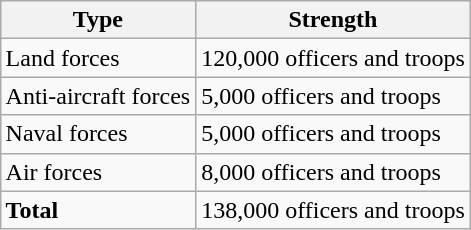<table class="wikitable" align=right style="margin-left:10px;">
<tr>
<th>Type</th>
<th>Strength</th>
</tr>
<tr>
<td>Land forces</td>
<td>120,000 officers and troops</td>
</tr>
<tr>
<td>Anti-aircraft forces</td>
<td>5,000 officers and troops</td>
</tr>
<tr>
<td>Naval forces</td>
<td>5,000 officers and troops</td>
</tr>
<tr>
<td>Air forces</td>
<td>8,000 officers and troops</td>
</tr>
<tr>
<td><strong>Total</strong></td>
<td>138,000 officers and troops</td>
</tr>
</table>
